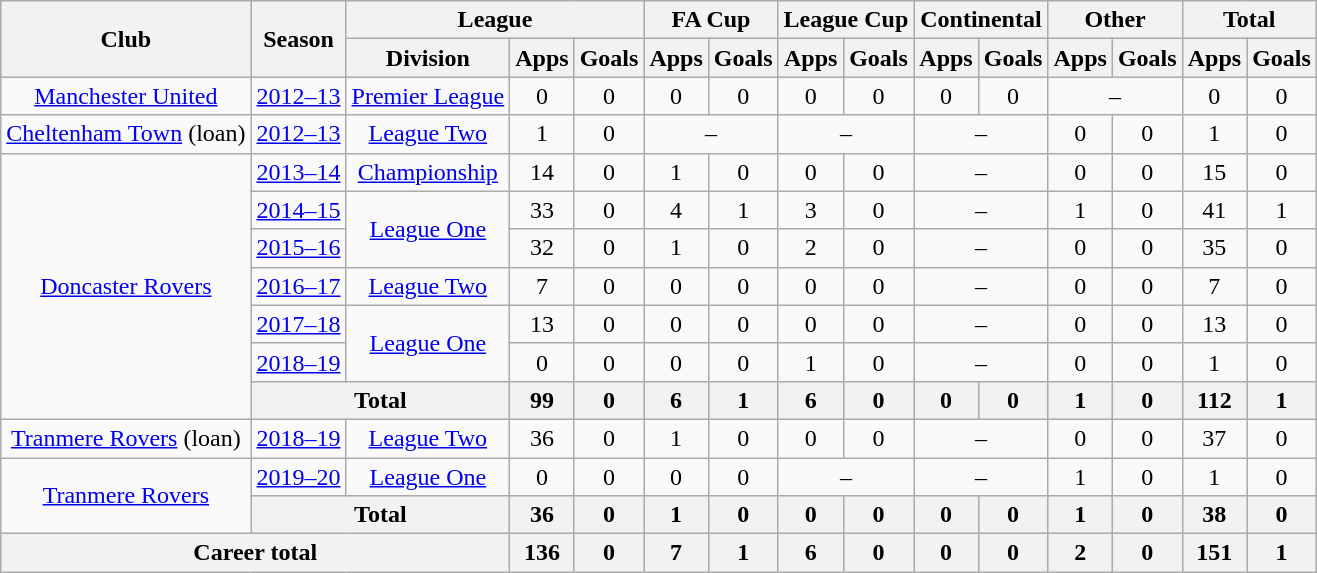<table class="wikitable" style="text-align:center">
<tr>
<th rowspan="2">Club</th>
<th rowspan="2">Season</th>
<th colspan="3">League</th>
<th colspan="2">FA Cup</th>
<th colspan="2">League Cup</th>
<th colspan="2">Continental</th>
<th colspan="2">Other</th>
<th colspan="2">Total</th>
</tr>
<tr>
<th>Division</th>
<th>Apps</th>
<th>Goals</th>
<th>Apps</th>
<th>Goals</th>
<th>Apps</th>
<th>Goals</th>
<th>Apps</th>
<th>Goals</th>
<th>Apps</th>
<th>Goals</th>
<th>Apps</th>
<th>Goals</th>
</tr>
<tr>
<td><a href='#'>Manchester United</a></td>
<td><a href='#'>2012–13</a></td>
<td><a href='#'>Premier League</a></td>
<td>0</td>
<td>0</td>
<td>0</td>
<td>0</td>
<td>0</td>
<td>0</td>
<td>0</td>
<td>0</td>
<td colspan="2">–</td>
<td>0</td>
<td>0</td>
</tr>
<tr>
<td><a href='#'>Cheltenham Town</a> (loan)</td>
<td><a href='#'>2012–13</a></td>
<td><a href='#'>League Two</a></td>
<td>1</td>
<td>0</td>
<td colspan="2">–</td>
<td colspan="2">–</td>
<td colspan="2">–</td>
<td>0</td>
<td>0</td>
<td>1</td>
<td>0</td>
</tr>
<tr>
<td rowspan="7"><a href='#'>Doncaster Rovers</a></td>
<td><a href='#'>2013–14</a></td>
<td><a href='#'>Championship</a></td>
<td>14</td>
<td>0</td>
<td>1</td>
<td>0</td>
<td>0</td>
<td>0</td>
<td colspan="2">–</td>
<td>0</td>
<td>0</td>
<td>15</td>
<td>0</td>
</tr>
<tr>
<td><a href='#'>2014–15</a></td>
<td rowspan="2"><a href='#'>League One</a></td>
<td>33</td>
<td>0</td>
<td>4</td>
<td>1</td>
<td>3</td>
<td>0</td>
<td colspan="2">–</td>
<td>1</td>
<td>0</td>
<td>41</td>
<td>1</td>
</tr>
<tr>
<td><a href='#'>2015–16</a></td>
<td>32</td>
<td>0</td>
<td>1</td>
<td>0</td>
<td>2</td>
<td>0</td>
<td colspan="2">–</td>
<td>0</td>
<td>0</td>
<td>35</td>
<td>0</td>
</tr>
<tr>
<td><a href='#'>2016–17</a></td>
<td><a href='#'>League Two</a></td>
<td>7</td>
<td>0</td>
<td>0</td>
<td>0</td>
<td>0</td>
<td>0</td>
<td colspan="2">–</td>
<td>0</td>
<td>0</td>
<td>7</td>
<td>0</td>
</tr>
<tr>
<td><a href='#'>2017–18</a></td>
<td rowspan="2"><a href='#'>League One</a></td>
<td>13</td>
<td>0</td>
<td>0</td>
<td>0</td>
<td>0</td>
<td>0</td>
<td colspan="2">–</td>
<td>0</td>
<td>0</td>
<td>13</td>
<td>0</td>
</tr>
<tr>
<td><a href='#'>2018–19</a></td>
<td>0</td>
<td>0</td>
<td>0</td>
<td>0</td>
<td>1</td>
<td>0</td>
<td colspan="2">–</td>
<td>0</td>
<td>0</td>
<td>1</td>
<td>0</td>
</tr>
<tr>
<th colspan="2">Total</th>
<th>99</th>
<th>0</th>
<th>6</th>
<th>1</th>
<th>6</th>
<th>0</th>
<th>0</th>
<th>0</th>
<th>1</th>
<th>0</th>
<th>112</th>
<th>1</th>
</tr>
<tr>
<td><a href='#'>Tranmere Rovers</a> (loan)</td>
<td><a href='#'>2018–19</a></td>
<td><a href='#'>League Two</a></td>
<td>36</td>
<td>0</td>
<td>1</td>
<td>0</td>
<td>0</td>
<td>0</td>
<td colspan="2">–</td>
<td>0</td>
<td>0</td>
<td>37</td>
<td>0</td>
</tr>
<tr>
<td rowspan="2"><a href='#'>Tranmere Rovers</a></td>
<td><a href='#'>2019–20</a></td>
<td><a href='#'>League One</a></td>
<td>0</td>
<td>0</td>
<td>0</td>
<td>0</td>
<td colspan="2">–</td>
<td colspan="2">–</td>
<td>1</td>
<td>0</td>
<td>1</td>
<td>0</td>
</tr>
<tr>
<th colspan="2">Total</th>
<th>36</th>
<th>0</th>
<th>1</th>
<th>0</th>
<th>0</th>
<th>0</th>
<th>0</th>
<th>0</th>
<th>1</th>
<th>0</th>
<th>38</th>
<th>0</th>
</tr>
<tr>
<th colspan="3">Career total</th>
<th>136</th>
<th>0</th>
<th>7</th>
<th>1</th>
<th>6</th>
<th>0</th>
<th>0</th>
<th>0</th>
<th>2</th>
<th>0</th>
<th>151</th>
<th>1</th>
</tr>
</table>
